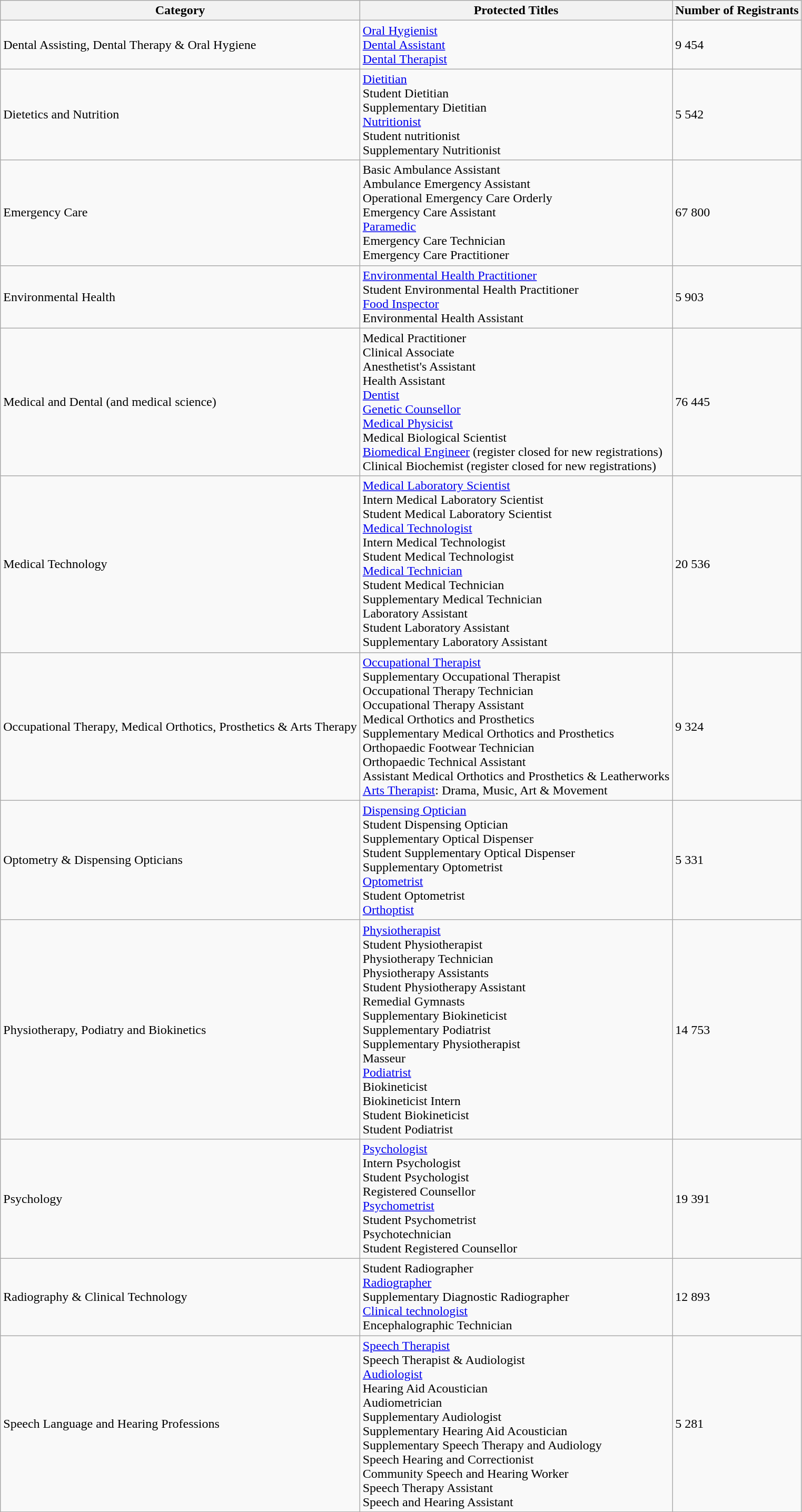<table class="wikitable sortable">
<tr>
<th>Category</th>
<th>Protected Titles</th>
<th>Number of Registrants</th>
</tr>
<tr>
<td>Dental Assisting, Dental Therapy & Oral Hygiene</td>
<td><a href='#'>Oral Hygienist</a><br><a href='#'>Dental Assistant</a><br><a href='#'>Dental Therapist</a></td>
<td>9 454</td>
</tr>
<tr>
<td>Dietetics and Nutrition</td>
<td><a href='#'>Dietitian</a><br>Student Dietitian<br>Supplementary Dietitian<br><a href='#'>Nutritionist</a><br>Student nutritionist<br>Supplementary Nutritionist</td>
<td>5 542</td>
</tr>
<tr>
<td>Emergency Care</td>
<td>Basic Ambulance Assistant<br>Ambulance Emergency Assistant<br>Operational Emergency Care Orderly<br>Emergency Care Assistant<br><a href='#'>Paramedic</a><br>Emergency Care Technician<br>Emergency Care Practitioner</td>
<td>67 800</td>
</tr>
<tr>
<td>Environmental Health</td>
<td><a href='#'>Environmental Health Practitioner</a><br>Student Environmental Health Practitioner<br><a href='#'>Food Inspector</a><br>Environmental Health Assistant</td>
<td>5 903</td>
</tr>
<tr>
<td>Medical and Dental (and medical science)</td>
<td>Medical Practitioner<br>Clinical Associate<br>Anesthetist's Assistant<br>Health Assistant<br><a href='#'>Dentist</a><br><a href='#'>Genetic Counsellor</a><br><a href='#'>Medical Physicist</a><br>Medical Biological Scientist<br><a href='#'>Biomedical Engineer</a> (register closed for new registrations)<br>Clinical Biochemist (register closed for new registrations)</td>
<td>76 445</td>
</tr>
<tr>
<td>Medical Technology</td>
<td><a href='#'>Medical Laboratory Scientist</a><br>Intern Medical Laboratory Scientist<br>Student Medical Laboratory Scientist<br><a href='#'>Medical Technologist</a><br>Intern Medical Technologist<br>Student Medical Technologist<br><a href='#'>Medical Technician</a><br>Student Medical Technician<br>Supplementary Medical Technician<br>Laboratory Assistant<br>Student Laboratory Assistant<br>Supplementary Laboratory Assistant</td>
<td>20 536</td>
</tr>
<tr>
<td>Occupational Therapy, Medical Orthotics, Prosthetics & Arts Therapy</td>
<td><a href='#'>Occupational Therapist</a><br>Supplementary Occupational Therapist<br>Occupational Therapy Technician<br>Occupational Therapy Assistant<br>Medical Orthotics and Prosthetics<br>Supplementary Medical Orthotics and Prosthetics<br>Orthopaedic Footwear Technician<br>Orthopaedic Technical Assistant<br>Assistant Medical Orthotics and Prosthetics & Leatherworks<br><a href='#'>Arts Therapist</a>: Drama, Music, Art & Movement</td>
<td>9 324</td>
</tr>
<tr>
<td>Optometry & Dispensing Opticians</td>
<td><a href='#'>Dispensing Optician</a><br>Student Dispensing Optician<br>Supplementary Optical Dispenser<br>Student Supplementary Optical Dispenser<br>Supplementary Optometrist<br><a href='#'>Optometrist</a><br>Student Optometrist<br><a href='#'>Orthoptist</a></td>
<td>5 331</td>
</tr>
<tr>
<td>Physiotherapy, Podiatry and Biokinetics</td>
<td><a href='#'>Physiotherapist</a><br>Student Physiotherapist<br>Physiotherapy Technician<br>Physiotherapy Assistants<br>Student Physiotherapy Assistant<br>Remedial Gymnasts<br>Supplementary Biokineticist<br>Supplementary Podiatrist<br>Supplementary Physiotherapist<br>Masseur<br><a href='#'>Podiatrist</a><br>Biokineticist<br>Biokineticist Intern<br>Student Biokineticist<br>Student Podiatrist</td>
<td>14 753</td>
</tr>
<tr>
<td>Psychology</td>
<td><a href='#'>Psychologist</a><br>Intern Psychologist<br>Student Psychologist<br>Registered Counsellor<br><a href='#'>Psychometrist</a><br>Student Psychometrist<br>Psychotechnician<br>Student Registered Counsellor</td>
<td>19 391</td>
</tr>
<tr>
<td>Radiography & Clinical Technology</td>
<td>Student Radiographer<br><a href='#'>Radiographer</a><br>Supplementary Diagnostic Radiographer<br><a href='#'>Clinical technologist</a><br>Encephalographic Technician</td>
<td>12 893</td>
</tr>
<tr>
<td>Speech Language and Hearing Professions</td>
<td><a href='#'>Speech Therapist</a><br>Speech Therapist & Audiologist<br><a href='#'>Audiologist</a><br>Hearing Aid Acoustician<br>Audiometrician<br>Supplementary Audiologist<br>Supplementary Hearing Aid Acoustician<br>Supplementary Speech Therapy and Audiology<br>Speech Hearing and Correctionist<br>Community Speech and Hearing Worker<br>Speech Therapy Assistant<br>Speech and Hearing Assistant</td>
<td>5 281</td>
</tr>
<tr>
</tr>
</table>
